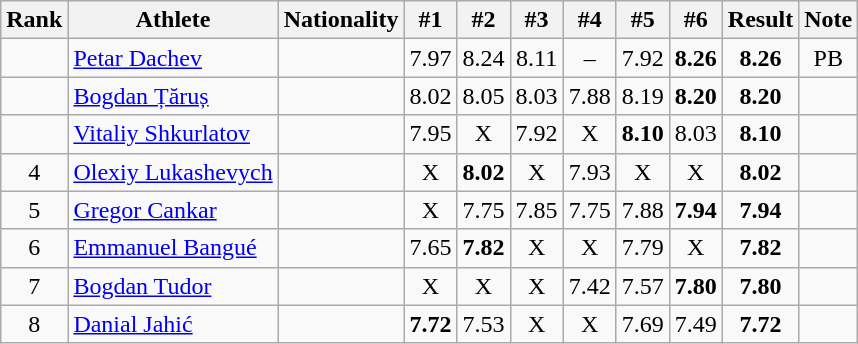<table class="wikitable sortable" style="text-align:center">
<tr>
<th>Rank</th>
<th>Athlete</th>
<th>Nationality</th>
<th>#1</th>
<th>#2</th>
<th>#3</th>
<th>#4</th>
<th>#5</th>
<th>#6</th>
<th>Result</th>
<th>Note</th>
</tr>
<tr>
<td></td>
<td align=left><a href='#'>Petar Dachev</a></td>
<td align=left></td>
<td>7.97</td>
<td>8.24</td>
<td>8.11</td>
<td>–</td>
<td>7.92</td>
<td><strong>8.26</strong></td>
<td><strong>8.26</strong></td>
<td>PB</td>
</tr>
<tr>
<td></td>
<td align=left><a href='#'>Bogdan Țăruș</a></td>
<td align=left></td>
<td>8.02</td>
<td>8.05</td>
<td>8.03</td>
<td>7.88</td>
<td>8.19</td>
<td><strong>8.20</strong></td>
<td><strong>8.20</strong></td>
<td></td>
</tr>
<tr>
<td></td>
<td align=left><a href='#'>Vitaliy Shkurlatov</a></td>
<td align=left></td>
<td>7.95</td>
<td>X</td>
<td>7.92</td>
<td>X</td>
<td><strong>8.10</strong></td>
<td>8.03</td>
<td><strong>8.10</strong></td>
<td></td>
</tr>
<tr>
<td>4</td>
<td align=left><a href='#'>Olexiy Lukashevych</a></td>
<td align=left></td>
<td>X</td>
<td><strong>8.02</strong></td>
<td>X</td>
<td>7.93</td>
<td>X</td>
<td>X</td>
<td><strong>8.02</strong></td>
<td></td>
</tr>
<tr>
<td>5</td>
<td align=left><a href='#'>Gregor Cankar</a></td>
<td align=left></td>
<td>X</td>
<td>7.75</td>
<td>7.85</td>
<td>7.75</td>
<td>7.88</td>
<td><strong>7.94</strong></td>
<td><strong>7.94</strong></td>
<td></td>
</tr>
<tr>
<td>6</td>
<td align=left><a href='#'>Emmanuel Bangué</a></td>
<td align=left></td>
<td>7.65</td>
<td><strong>7.82</strong></td>
<td>X</td>
<td>X</td>
<td>7.79</td>
<td>X</td>
<td><strong>7.82</strong></td>
<td></td>
</tr>
<tr>
<td>7</td>
<td align=left><a href='#'>Bogdan Tudor</a></td>
<td align=left></td>
<td>X</td>
<td>X</td>
<td>X</td>
<td>7.42</td>
<td>7.57</td>
<td><strong>7.80</strong></td>
<td><strong>7.80</strong></td>
<td></td>
</tr>
<tr>
<td>8</td>
<td align=left><a href='#'>Danial Jahić</a></td>
<td align=left></td>
<td><strong>7.72</strong></td>
<td>7.53</td>
<td>X</td>
<td>X</td>
<td>7.69</td>
<td>7.49</td>
<td><strong>7.72</strong></td>
<td></td>
</tr>
</table>
